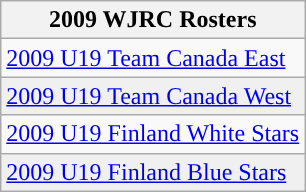<table class=wikitable style="text-align:left;">
<tr>
<th>2009 WJRC Rosters</th>
</tr>
<tr>
<td> <a href='#'>2009 U19 Team Canada East</a></td>
</tr>
<tr bgcolor="#f0f0f0">
<td> <a href='#'>2009 U19 Team Canada West</a></td>
</tr>
<tr>
<td> <a href='#'>2009 U19 Finland White Stars</a></td>
</tr>
<tr bgcolor="#f0f0f0">
<td> <a href='#'>2009 U19 Finland Blue Stars</a></td>
</tr>
</table>
